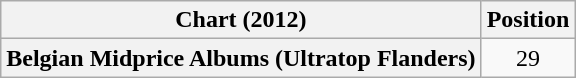<table class="wikitable sortable plainrowheaders" style="text-align:center;">
<tr>
<th>Chart (2012)</th>
<th>Position</th>
</tr>
<tr>
<th scope="row">Belgian Midprice Albums (Ultratop Flanders)</th>
<td>29</td>
</tr>
</table>
